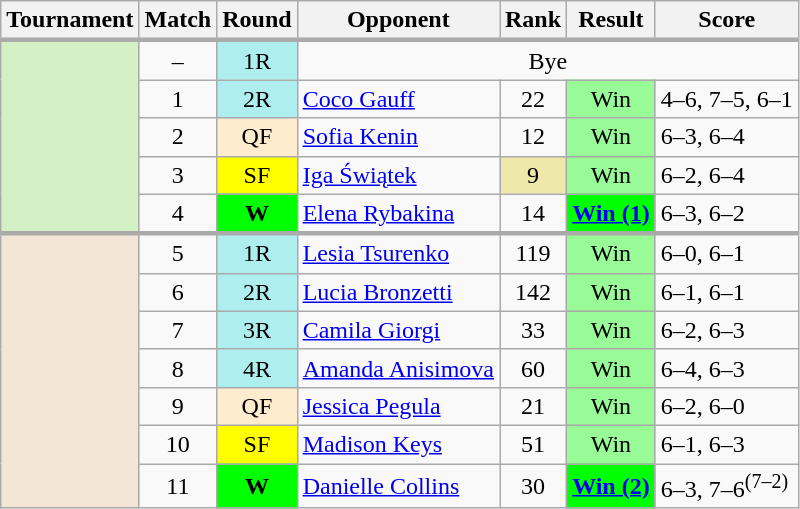<table class="wikitable">
<tr>
<th>Tournament</th>
<th>Match</th>
<th>Round</th>
<th>Opponent</th>
<th>Rank</th>
<th>Result</th>
<th>Score</th>
</tr>
<tr style="border-top:3px solid #aaaaaa">
<td rowspan="5" style="background:#d4f1c5; text-align:left"></td>
<td style="text-align:center">–</td>
<td style="text-align:center; background:#afeeee">1R</td>
<td colspan="4" style="text-align:center">Bye</td>
</tr>
<tr>
<td style="text-align:center">1</td>
<td style="text-align:center; background:#afeeee">2R</td>
<td> <a href='#'>Coco Gauff</a></td>
<td style="text-align:center">22</td>
<td style="text-align:center; background:#98fb98">Win</td>
<td>4–6, 7–5, 6–1</td>
</tr>
<tr>
<td style="text-align:center">2</td>
<td style="text-align:center; background:#ffebcd">QF</td>
<td> <a href='#'>Sofia Kenin</a> </td>
<td style="text-align:center">12</td>
<td style="text-align:center; background:#98fb98">Win</td>
<td>6–3, 6–4</td>
</tr>
<tr>
<td style="text-align:center">3</td>
<td style="text-align:center; background:yellow">SF</td>
<td> <a href='#'>Iga Świątek</a> </td>
<td style="text-align:center; background:#eee8aa">9</td>
<td style="text-align:center; background:#98fb98">Win</td>
<td>6–2, 6–4</td>
</tr>
<tr>
<td style="text-align:center">4</td>
<td style="text-align:center; background:lime"><strong>W</strong></td>
<td> <a href='#'>Elena Rybakina</a> </td>
<td style="text-align:center">14</td>
<td style="text-align:center; background:lime"><strong><a href='#'>Win (1)</a></strong></td>
<td>6–3, 6–2</td>
</tr>
<tr style="border-top:3px solid #aaaaaa">
<td rowspan="7" style="background:#f3e6d7; text-align:left"></td>
<td style="text-align:center">5</td>
<td style="text-align:center; background:#afeeee">1R</td>
<td> <a href='#'>Lesia Tsurenko</a> </td>
<td style="text-align:center">119</td>
<td style="text-align:center; background:#98fb98">Win</td>
<td>6–0, 6–1</td>
</tr>
<tr>
<td style="text-align:center">6</td>
<td style="text-align:center; background:#afeeee">2R</td>
<td> <a href='#'>Lucia Bronzetti</a> </td>
<td style="text-align:center">142</td>
<td style="text-align:center; background:#98fb98">Win</td>
<td>6–1, 6–1</td>
</tr>
<tr>
<td style="text-align:center">7</td>
<td style="text-align:center; background:#afeeee">3R</td>
<td> <a href='#'>Camila Giorgi</a> </td>
<td style="text-align:center">33</td>
<td style="text-align:center; background:#98fb98">Win</td>
<td>6–2, 6–3</td>
</tr>
<tr>
<td style="text-align:center">8</td>
<td style="text-align:center; background:#afeeee">4R</td>
<td> <a href='#'>Amanda Anisimova</a></td>
<td style="text-align:center">60</td>
<td style="text-align:center; background:#98fb98">Win</td>
<td>6–4, 6–3</td>
</tr>
<tr>
<td style="text-align:center">9</td>
<td style="text-align:center; background:#ffebcd">QF</td>
<td> <a href='#'>Jessica Pegula</a> </td>
<td style="text-align:center">21</td>
<td style="text-align:center; background:#98fb98">Win</td>
<td>6–2, 6–0</td>
</tr>
<tr>
<td style="text-align:center">10</td>
<td style="text-align:center; background:yellow">SF</td>
<td> <a href='#'>Madison Keys</a></td>
<td style="text-align:center">51</td>
<td style="text-align:center; background:#98fb98">Win</td>
<td>6–1, 6–3</td>
</tr>
<tr>
<td style="text-align:center">11</td>
<td style="text-align:center; background:lime"><strong>W</strong></td>
<td> <a href='#'>Danielle Collins</a> </td>
<td style="text-align:center">30</td>
<td style="text-align:center; background:lime"><strong><a href='#'>Win (2)</a></strong></td>
<td>6–3, 7–6<sup>(7–2)</sup></td>
</tr>
</table>
